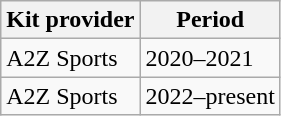<table class="wikitable">
<tr>
<th>Kit provider</th>
<th>Period</th>
</tr>
<tr>
<td> A2Z Sports</td>
<td>2020–2021</td>
</tr>
<tr>
<td> A2Z Sports</td>
<td>2022–present</td>
</tr>
</table>
